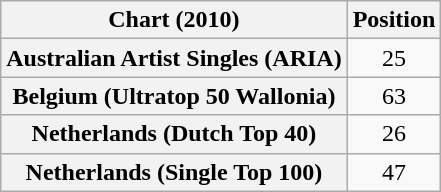<table class="wikitable sortable plainrowheaders" style="text-align:center">
<tr>
<th scope="col">Chart (2010)</th>
<th scope="col">Position</th>
</tr>
<tr>
<th scope="row">Australian Artist Singles (ARIA)</th>
<td>25</td>
</tr>
<tr>
<th scope="row">Belgium (Ultratop 50 Wallonia)</th>
<td>63</td>
</tr>
<tr>
<th scope="row">Netherlands (Dutch Top 40)</th>
<td>26</td>
</tr>
<tr>
<th scope="row">Netherlands (Single Top 100)</th>
<td>47</td>
</tr>
</table>
